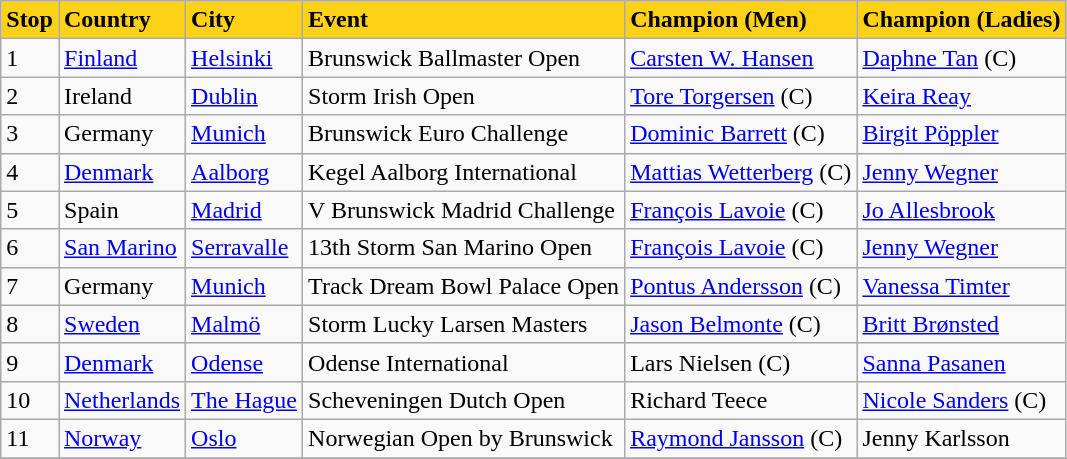<table class="wikitable">
<tr bgcolor="#fcd116">
<td><strong>Stop</strong></td>
<td><strong>Country</strong></td>
<td><strong>City</strong></td>
<td><strong>Event</strong></td>
<td><strong>Champion (Men)</strong></td>
<td><strong>Champion (Ladies)</strong></td>
</tr>
<tr>
<td>1</td>
<td><a href='#'>Finland</a></td>
<td><a href='#'>Helsinki</a></td>
<td>Brunswick Ballmaster Open</td>
<td><a href='#'>Carsten W. Hansen</a></td>
<td><a href='#'>Daphne Tan</a> (C)</td>
</tr>
<tr>
<td>2</td>
<td>Ireland</td>
<td><a href='#'>Dublin</a></td>
<td>Storm Irish Open</td>
<td><a href='#'>Tore Torgersen</a> (C)</td>
<td><a href='#'>Keira Reay</a></td>
</tr>
<tr>
<td>3</td>
<td>Germany</td>
<td><a href='#'>Munich</a></td>
<td>Brunswick Euro Challenge</td>
<td><a href='#'>Dominic Barrett</a> (C)</td>
<td><a href='#'>Birgit Pöppler</a></td>
</tr>
<tr>
<td>4</td>
<td><a href='#'>Denmark</a></td>
<td><a href='#'>Aalborg</a></td>
<td>Kegel Aalborg International</td>
<td><a href='#'>Mattias Wetterberg</a> (C)</td>
<td><a href='#'>Jenny Wegner</a></td>
</tr>
<tr>
<td>5</td>
<td>Spain</td>
<td><a href='#'>Madrid</a></td>
<td>V Brunswick Madrid Challenge</td>
<td><a href='#'>François Lavoie</a> (C)</td>
<td><a href='#'>Jo Allesbrook</a></td>
</tr>
<tr>
<td>6</td>
<td><a href='#'>San Marino</a></td>
<td><a href='#'>Serravalle</a></td>
<td>13th Storm San Marino Open</td>
<td><a href='#'>François Lavoie</a> (C)</td>
<td><a href='#'>Jenny Wegner</a></td>
</tr>
<tr>
<td>7</td>
<td>Germany</td>
<td><a href='#'>Munich</a></td>
<td>Track Dream Bowl Palace Open</td>
<td><a href='#'>Pontus Andersson</a> (C)</td>
<td><a href='#'>Vanessa Timter</a></td>
</tr>
<tr>
<td>8</td>
<td><a href='#'>Sweden</a></td>
<td><a href='#'>Malmö</a></td>
<td>Storm Lucky Larsen Masters</td>
<td><a href='#'>Jason Belmonte</a> (C)</td>
<td><a href='#'>Britt Brønsted</a></td>
</tr>
<tr>
<td>9</td>
<td><a href='#'>Denmark</a></td>
<td><a href='#'>Odense</a></td>
<td>Odense International</td>
<td>Lars Nielsen (C)</td>
<td><a href='#'>Sanna Pasanen</a></td>
</tr>
<tr>
<td>10</td>
<td><a href='#'>Netherlands</a></td>
<td><a href='#'>The Hague</a></td>
<td>Scheveningen Dutch Open</td>
<td>Richard Teece</td>
<td><a href='#'>Nicole Sanders</a> (C)</td>
</tr>
<tr>
<td>11</td>
<td><a href='#'>Norway</a></td>
<td><a href='#'>Oslo</a></td>
<td>Norwegian Open by Brunswick</td>
<td><a href='#'>Raymond Jansson</a> (C)</td>
<td>Jenny Karlsson</td>
</tr>
<tr>
</tr>
</table>
